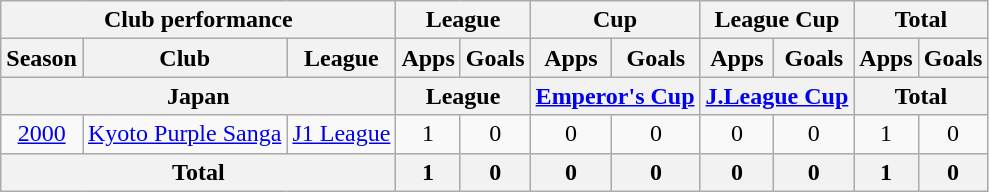<table class="wikitable" style="text-align:center;">
<tr>
<th colspan=3>Club performance</th>
<th colspan=2>League</th>
<th colspan=2>Cup</th>
<th colspan=2>League Cup</th>
<th colspan=2>Total</th>
</tr>
<tr>
<th>Season</th>
<th>Club</th>
<th>League</th>
<th>Apps</th>
<th>Goals</th>
<th>Apps</th>
<th>Goals</th>
<th>Apps</th>
<th>Goals</th>
<th>Apps</th>
<th>Goals</th>
</tr>
<tr>
<th colspan=3>Japan</th>
<th colspan=2>League</th>
<th colspan=2><a href='#'>Emperor's Cup</a></th>
<th colspan=2><a href='#'>J.League Cup</a></th>
<th colspan=2>Total</th>
</tr>
<tr>
<td><a href='#'>2000</a></td>
<td><a href='#'>Kyoto Purple Sanga</a></td>
<td><a href='#'>J1 League</a></td>
<td>1</td>
<td>0</td>
<td>0</td>
<td>0</td>
<td>0</td>
<td>0</td>
<td>1</td>
<td>0</td>
</tr>
<tr>
<th colspan=3>Total</th>
<th>1</th>
<th>0</th>
<th>0</th>
<th>0</th>
<th>0</th>
<th>0</th>
<th>1</th>
<th>0</th>
</tr>
</table>
